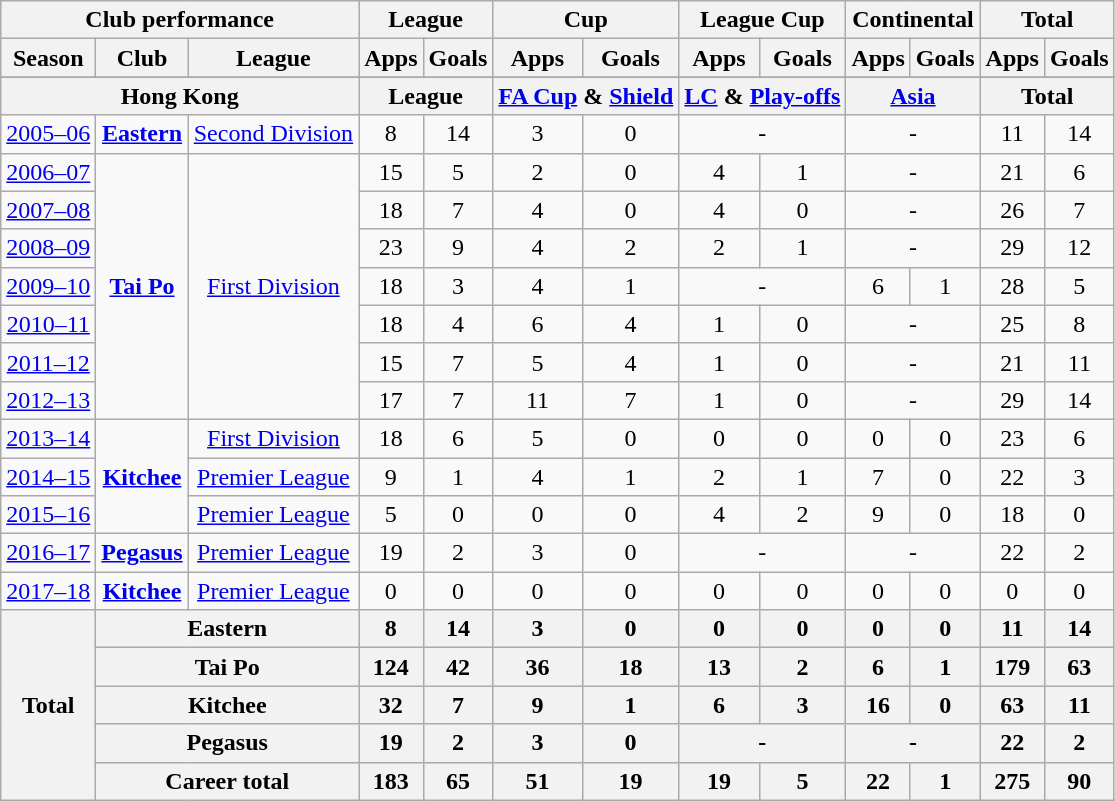<table class="wikitable" style="text-align:center">
<tr>
<th colspan=3>Club performance</th>
<th colspan=2>League</th>
<th colspan=2>Cup</th>
<th colspan=2>League Cup</th>
<th colspan=2>Continental</th>
<th colspan=2>Total</th>
</tr>
<tr>
<th>Season</th>
<th>Club</th>
<th>League</th>
<th>Apps</th>
<th>Goals</th>
<th>Apps</th>
<th>Goals</th>
<th>Apps</th>
<th>Goals</th>
<th>Apps</th>
<th>Goals</th>
<th>Apps</th>
<th>Goals</th>
</tr>
<tr>
</tr>
<tr>
<th colspan=3>Hong Kong</th>
<th colspan=2>League</th>
<th colspan=2><a href='#'>FA Cup</a> & <a href='#'>Shield</a></th>
<th colspan=2><a href='#'>LC</a> & <a href='#'>Play-offs</a></th>
<th colspan=2><a href='#'>Asia</a></th>
<th colspan=2>Total</th>
</tr>
<tr>
<td><a href='#'>2005–06</a></td>
<td><strong><a href='#'>Eastern</a></strong></td>
<td><a href='#'>Second Division</a></td>
<td>8</td>
<td>14</td>
<td>3</td>
<td>0</td>
<td colspan="2">-</td>
<td colspan="2">-</td>
<td>11</td>
<td>14</td>
</tr>
<tr>
<td><a href='#'>2006–07</a></td>
<td rowspan="7"><strong><a href='#'>Tai Po</a></strong></td>
<td rowspan="7"><a href='#'>First Division</a></td>
<td>15</td>
<td>5</td>
<td>2</td>
<td>0</td>
<td>4</td>
<td>1</td>
<td colspan="2">-</td>
<td>21</td>
<td>6</td>
</tr>
<tr>
<td><a href='#'>2007–08</a></td>
<td>18</td>
<td>7</td>
<td>4</td>
<td>0</td>
<td>4</td>
<td>0</td>
<td colspan="2">-</td>
<td>26</td>
<td>7</td>
</tr>
<tr>
<td><a href='#'>2008–09</a></td>
<td>23</td>
<td>9</td>
<td>4</td>
<td>2</td>
<td>2</td>
<td>1</td>
<td colspan="2">-</td>
<td>29</td>
<td>12</td>
</tr>
<tr>
<td><a href='#'>2009–10</a></td>
<td>18</td>
<td>3</td>
<td>4</td>
<td>1</td>
<td colspan="2">-</td>
<td>6</td>
<td>1</td>
<td>28</td>
<td>5</td>
</tr>
<tr>
<td><a href='#'>2010–11</a></td>
<td>18</td>
<td>4</td>
<td>6</td>
<td>4</td>
<td>1</td>
<td>0</td>
<td colspan="2">-</td>
<td>25</td>
<td>8</td>
</tr>
<tr>
<td><a href='#'>2011–12</a></td>
<td>15</td>
<td>7</td>
<td>5</td>
<td>4</td>
<td>1</td>
<td>0</td>
<td colspan="2">-</td>
<td>21</td>
<td>11</td>
</tr>
<tr>
<td><a href='#'>2012–13</a></td>
<td>17</td>
<td>7</td>
<td>11</td>
<td>7</td>
<td>1</td>
<td>0</td>
<td colspan="2">-</td>
<td>29</td>
<td>14</td>
</tr>
<tr>
<td><a href='#'>2013–14</a></td>
<td rowspan="3"><strong><a href='#'>Kitchee</a></strong></td>
<td><a href='#'>First Division</a></td>
<td>18</td>
<td>6</td>
<td>5</td>
<td>0</td>
<td>0</td>
<td>0</td>
<td>0</td>
<td>0</td>
<td>23</td>
<td>6</td>
</tr>
<tr>
<td><a href='#'>2014–15</a></td>
<td rowspan="1"><a href='#'>Premier League</a></td>
<td>9</td>
<td>1</td>
<td>4</td>
<td>1</td>
<td>2</td>
<td>1</td>
<td>7</td>
<td>0</td>
<td>22</td>
<td>3</td>
</tr>
<tr>
<td><a href='#'>2015–16</a></td>
<td rowspan="1"><a href='#'>Premier League</a></td>
<td>5</td>
<td>0</td>
<td>0</td>
<td>0</td>
<td>4</td>
<td>2</td>
<td>9</td>
<td>0</td>
<td>18</td>
<td>0</td>
</tr>
<tr>
<td><a href='#'>2016–17</a></td>
<td rowspan="1"><strong><a href='#'>Pegasus</a></strong></td>
<td><a href='#'>Premier League</a></td>
<td>19</td>
<td>2</td>
<td>3</td>
<td>0</td>
<td colspan="2">-</td>
<td colspan="2">-</td>
<td>22</td>
<td>2</td>
</tr>
<tr>
<td><a href='#'>2017–18</a></td>
<td rowspan="1"><strong><a href='#'>Kitchee</a></strong></td>
<td rowspan="1"><a href='#'>Premier League</a></td>
<td>0</td>
<td>0</td>
<td>0</td>
<td>0</td>
<td>0</td>
<td>0</td>
<td>0</td>
<td>0</td>
<td>0</td>
<td>0</td>
</tr>
<tr>
<th rowspan=5>Total</th>
<th colspan=2>Eastern</th>
<th>8</th>
<th>14</th>
<th>3</th>
<th>0</th>
<th>0</th>
<th>0</th>
<th>0</th>
<th>0</th>
<th>11</th>
<th>14</th>
</tr>
<tr>
<th colspan=2>Tai Po</th>
<th>124</th>
<th>42</th>
<th>36</th>
<th>18</th>
<th>13</th>
<th>2</th>
<th>6</th>
<th>1</th>
<th>179</th>
<th>63</th>
</tr>
<tr>
<th colspan=2>Kitchee</th>
<th>32</th>
<th>7</th>
<th>9</th>
<th>1</th>
<th>6</th>
<th>3</th>
<th>16</th>
<th>0</th>
<th>63</th>
<th>11</th>
</tr>
<tr>
<th colspan=2>Pegasus</th>
<th>19</th>
<th>2</th>
<th>3</th>
<th>0</th>
<th colspan="2">-</th>
<th colspan="2">-</th>
<th>22</th>
<th>2</th>
</tr>
<tr>
<th colspan=2>Career total</th>
<th>183</th>
<th>65</th>
<th>51</th>
<th>19</th>
<th>19</th>
<th>5</th>
<th>22</th>
<th>1</th>
<th>275</th>
<th>90</th>
</tr>
</table>
